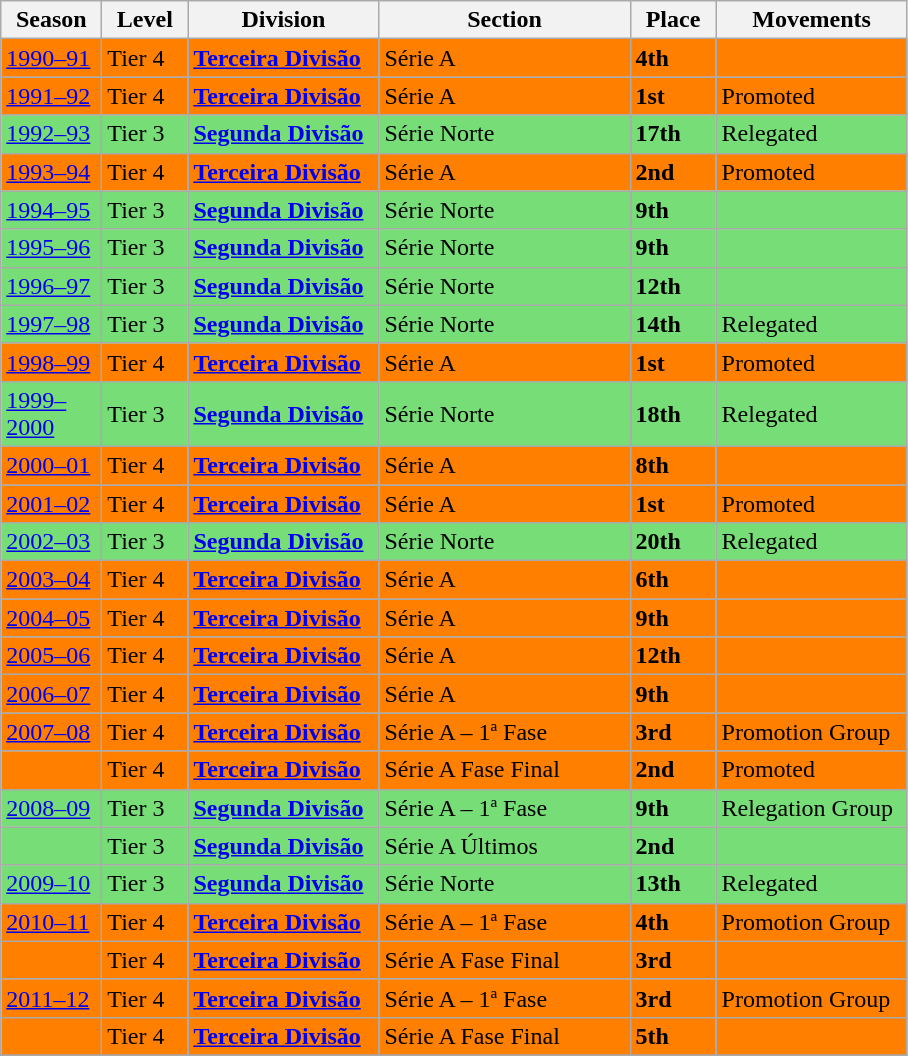<table class="wikitable" style="text-align: left;">
<tr>
<th style="width: 60px;"><strong>Season</strong></th>
<th style="width: 50px;"><strong>Level</strong></th>
<th style="width: 120px;"><strong>Division</strong></th>
<th style="width: 160px;"><strong>Section</strong></th>
<th style="width: 50px;"><strong>Place</strong></th>
<th style="width: 120px;"><strong>Movements</strong></th>
</tr>
<tr>
<td style="background:#FF7F00;"><a href='#'>1990–91</a></td>
<td style="background:#FF7F00;">Tier 4</td>
<td style="background:#FF7F00;"><strong><a href='#'>Terceira Divisão</a></strong></td>
<td style="background:#FF7F00;">Série A</td>
<td style="background:#FF7F00;"><strong>4th</strong></td>
<td style="background:#FF7F00;"></td>
</tr>
<tr>
<td style="background:#FF7F00;"><a href='#'>1991–92</a></td>
<td style="background:#FF7F00;">Tier 4</td>
<td style="background:#FF7F00;"><strong><a href='#'>Terceira Divisão</a></strong></td>
<td style="background:#FF7F00;">Série A</td>
<td style="background:#FF7F00;"><strong>1st</strong></td>
<td style="background:#FF7F00;">Promoted</td>
</tr>
<tr>
<td style="background:#77DD77;"><a href='#'>1992–93</a></td>
<td style="background:#77DD77;">Tier 3</td>
<td style="background:#77DD77;"><strong><a href='#'>Segunda Divisão</a></strong></td>
<td style="background:#77DD77;">Série Norte</td>
<td style="background:#77DD77;"><strong>17th</strong></td>
<td style="background:#77DD77;">Relegated</td>
</tr>
<tr>
<td style="background:#FF7F00;"><a href='#'>1993–94</a></td>
<td style="background:#FF7F00;">Tier 4</td>
<td style="background:#FF7F00;"><strong><a href='#'>Terceira Divisão</a></strong></td>
<td style="background:#FF7F00;">Série A</td>
<td style="background:#FF7F00;"><strong>2nd</strong></td>
<td style="background:#FF7F00;">Promoted</td>
</tr>
<tr>
<td style="background:#77DD77;"><a href='#'>1994–95</a></td>
<td style="background:#77DD77;">Tier 3</td>
<td style="background:#77DD77;"><strong><a href='#'>Segunda Divisão</a></strong></td>
<td style="background:#77DD77;">Série Norte</td>
<td style="background:#77DD77;"><strong>9th</strong></td>
<td style="background:#77DD77;"></td>
</tr>
<tr>
<td style="background:#77DD77;"><a href='#'>1995–96</a></td>
<td style="background:#77DD77;">Tier 3</td>
<td style="background:#77DD77;"><strong><a href='#'>Segunda Divisão</a></strong></td>
<td style="background:#77DD77;">Série Norte</td>
<td style="background:#77DD77;"><strong>9th</strong></td>
<td style="background:#77DD77;"></td>
</tr>
<tr>
<td style="background:#77DD77;"><a href='#'>1996–97</a></td>
<td style="background:#77DD77;">Tier 3</td>
<td style="background:#77DD77;"><strong><a href='#'>Segunda Divisão</a></strong></td>
<td style="background:#77DD77;">Série Norte</td>
<td style="background:#77DD77;"><strong>12th</strong></td>
<td style="background:#77DD77;"></td>
</tr>
<tr>
<td style="background:#77DD77;"><a href='#'>1997–98</a></td>
<td style="background:#77DD77;">Tier 3</td>
<td style="background:#77DD77;"><strong><a href='#'>Segunda Divisão</a></strong></td>
<td style="background:#77DD77;">Série Norte</td>
<td style="background:#77DD77;"><strong>14th</strong></td>
<td style="background:#77DD77;">Relegated</td>
</tr>
<tr>
<td style="background:#FF7F00;"><a href='#'>1998–99</a></td>
<td style="background:#FF7F00;">Tier 4</td>
<td style="background:#FF7F00;"><strong><a href='#'>Terceira Divisão</a></strong></td>
<td style="background:#FF7F00;">Série A</td>
<td style="background:#FF7F00;"><strong>1st</strong></td>
<td style="background:#FF7F00;">Promoted</td>
</tr>
<tr>
<td style="background:#77DD77;"><a href='#'>1999–2000</a></td>
<td style="background:#77DD77;">Tier 3</td>
<td style="background:#77DD77;"><strong><a href='#'>Segunda Divisão</a></strong></td>
<td style="background:#77DD77;">Série Norte</td>
<td style="background:#77DD77;"><strong>18th</strong></td>
<td style="background:#77DD77;">Relegated</td>
</tr>
<tr>
<td style="background:#FF7F00;"><a href='#'>2000–01</a></td>
<td style="background:#FF7F00;">Tier 4</td>
<td style="background:#FF7F00;"><strong><a href='#'>Terceira Divisão</a></strong></td>
<td style="background:#FF7F00;">Série A</td>
<td style="background:#FF7F00;"><strong>8th</strong></td>
<td style="background:#FF7F00;"></td>
</tr>
<tr>
<td style="background:#FF7F00;"><a href='#'>2001–02</a></td>
<td style="background:#FF7F00;">Tier 4</td>
<td style="background:#FF7F00;"><strong><a href='#'>Terceira Divisão</a></strong></td>
<td style="background:#FF7F00;">Série A</td>
<td style="background:#FF7F00;"><strong>1st</strong></td>
<td style="background:#FF7F00;">Promoted</td>
</tr>
<tr>
<td style="background:#77DD77;"><a href='#'>2002–03</a></td>
<td style="background:#77DD77;">Tier 3</td>
<td style="background:#77DD77;"><strong><a href='#'>Segunda Divisão</a></strong></td>
<td style="background:#77DD77;">Série Norte</td>
<td style="background:#77DD77;"><strong>20th</strong></td>
<td style="background:#77DD77;">Relegated</td>
</tr>
<tr>
<td style="background:#FF7F00;"><a href='#'>2003–04</a></td>
<td style="background:#FF7F00;">Tier 4</td>
<td style="background:#FF7F00;"><strong><a href='#'>Terceira Divisão</a></strong></td>
<td style="background:#FF7F00;">Série A</td>
<td style="background:#FF7F00;"><strong>6th</strong></td>
<td style="background:#FF7F00;"></td>
</tr>
<tr>
<td style="background:#FF7F00;"><a href='#'>2004–05</a></td>
<td style="background:#FF7F00;">Tier 4</td>
<td style="background:#FF7F00;"><strong><a href='#'>Terceira Divisão</a></strong></td>
<td style="background:#FF7F00;">Série A</td>
<td style="background:#FF7F00;"><strong>9th</strong></td>
<td style="background:#FF7F00;"></td>
</tr>
<tr>
<td style="background:#FF7F00;"><a href='#'>2005–06</a></td>
<td style="background:#FF7F00;">Tier 4</td>
<td style="background:#FF7F00;"><strong><a href='#'>Terceira Divisão</a></strong></td>
<td style="background:#FF7F00;">Série A</td>
<td style="background:#FF7F00;"><strong>12th</strong></td>
<td style="background:#FF7F00;"></td>
</tr>
<tr>
<td style="background:#FF7F00;"><a href='#'>2006–07</a></td>
<td style="background:#FF7F00;">Tier 4</td>
<td style="background:#FF7F00;"><strong><a href='#'>Terceira Divisão</a></strong></td>
<td style="background:#FF7F00;">Série A</td>
<td style="background:#FF7F00;"><strong>9th</strong></td>
<td style="background:#FF7F00;"></td>
</tr>
<tr>
<td style="background:#FF7F00;"><a href='#'>2007–08</a></td>
<td style="background:#FF7F00;">Tier 4</td>
<td style="background:#FF7F00;"><strong><a href='#'>Terceira Divisão</a></strong></td>
<td style="background:#FF7F00;">Série A – 1ª Fase</td>
<td style="background:#FF7F00;"><strong>3rd</strong></td>
<td style="background:#FF7F00;">Promotion Group</td>
</tr>
<tr>
<td style="background:#FF7F00;"></td>
<td style="background:#FF7F00;">Tier 4</td>
<td style="background:#FF7F00;"><strong><a href='#'>Terceira Divisão</a></strong></td>
<td style="background:#FF7F00;">Série A Fase Final</td>
<td style="background:#FF7F00;"><strong>2nd</strong></td>
<td style="background:#FF7F00;">Promoted</td>
</tr>
<tr>
<td style="background:#77DD77;"><a href='#'>2008–09</a></td>
<td style="background:#77DD77;">Tier 3</td>
<td style="background:#77DD77;"><strong><a href='#'>Segunda Divisão</a></strong></td>
<td style="background:#77DD77;">Série A – 1ª Fase</td>
<td style="background:#77DD77;"><strong>9th</strong></td>
<td style="background:#77DD77;">Relegation Group</td>
</tr>
<tr>
<td style="background:#77DD77;"></td>
<td style="background:#77DD77;">Tier 3</td>
<td style="background:#77DD77;"><strong><a href='#'>Segunda Divisão</a></strong></td>
<td style="background:#77DD77;">Série A Últimos</td>
<td style="background:#77DD77;"><strong>2nd</strong></td>
<td style="background:#77DD77;"></td>
</tr>
<tr>
<td style="background:#77DD77;"><a href='#'>2009–10</a></td>
<td style="background:#77DD77;">Tier 3</td>
<td style="background:#77DD77;"><strong><a href='#'>Segunda Divisão</a></strong></td>
<td style="background:#77DD77;">Série Norte</td>
<td style="background:#77DD77;"><strong>13th</strong></td>
<td style="background:#77DD77;">Relegated</td>
</tr>
<tr>
<td style="background:#FF7F00;"><a href='#'>2010–11</a></td>
<td style="background:#FF7F00;">Tier 4</td>
<td style="background:#FF7F00;"><strong><a href='#'>Terceira Divisão</a></strong></td>
<td style="background:#FF7F00;">Série A – 1ª Fase</td>
<td style="background:#FF7F00;"><strong>4th</strong></td>
<td style="background:#FF7F00;">Promotion Group</td>
</tr>
<tr>
<td style="background:#FF7F00;"></td>
<td style="background:#FF7F00;">Tier 4</td>
<td style="background:#FF7F00;"><strong><a href='#'>Terceira Divisão</a></strong></td>
<td style="background:#FF7F00;">Série A Fase Final</td>
<td style="background:#FF7F00;"><strong>3rd</strong></td>
<td style="background:#FF7F00;"></td>
</tr>
<tr>
<td style="background:#FF7F00;"><a href='#'>2011–12</a></td>
<td style="background:#FF7F00;">Tier 4</td>
<td style="background:#FF7F00;"><strong><a href='#'>Terceira Divisão</a></strong></td>
<td style="background:#FF7F00;">Série A – 1ª Fase</td>
<td style="background:#FF7F00;"><strong>3rd</strong></td>
<td style="background:#FF7F00;">Promotion Group</td>
</tr>
<tr>
<td style="background:#FF7F00;"></td>
<td style="background:#FF7F00;">Tier 4</td>
<td style="background:#FF7F00;"><strong><a href='#'>Terceira Divisão</a></strong></td>
<td style="background:#FF7F00;">Série A Fase Final</td>
<td style="background:#FF7F00;"><strong>5th</strong></td>
<td style="background:#FF7F00;"></td>
</tr>
<tr>
</tr>
</table>
